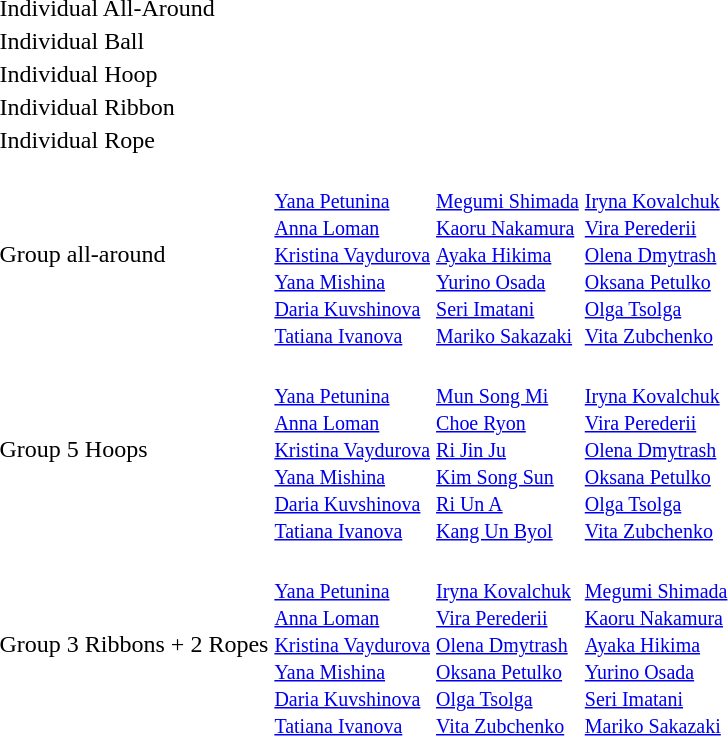<table>
<tr>
<td>Individual All-Around</td>
<td></td>
<td></td>
<td></td>
</tr>
<tr>
<td>Individual Ball</td>
<td></td>
<td></td>
<td></td>
</tr>
<tr>
<td>Individual Hoop</td>
<td></td>
<td></td>
<td></td>
</tr>
<tr>
<td>Individual Ribbon</td>
<td></td>
<td></td>
<td></td>
</tr>
<tr>
<td>Individual Rope</td>
<td></td>
<td></td>
<td></td>
</tr>
<tr>
<td>Group all-around</td>
<td><br><small><a href='#'>Yana Petunina</a><br><a href='#'>Anna Loman</a><br><a href='#'>Kristina Vaydurova</a><br><a href='#'>Yana Mishina</a><br><a href='#'>Daria Kuvshinova</a><br><a href='#'>Tatiana Ivanova</a></small></td>
<td><br><small><a href='#'>Megumi Shimada</a><br><a href='#'>Kaoru Nakamura</a><br><a href='#'>Ayaka Hikima</a><br><a href='#'>Yurino Osada</a><br><a href='#'>Seri Imatani</a><br><a href='#'>Mariko Sakazaki</a></small></td>
<td><br><small><a href='#'>Iryna Kovalchuk</a><br><a href='#'>Vira Perederii</a><br><a href='#'>Olena Dmytrash</a><br><a href='#'>Oksana Petulko</a><br><a href='#'>Olga Tsolga</a><br><a href='#'>Vita Zubchenko</a></small></td>
</tr>
<tr>
<td>Group 5 Hoops</td>
<td><br><small><a href='#'>Yana Petunina</a><br><a href='#'>Anna Loman</a><br><a href='#'>Kristina Vaydurova</a><br><a href='#'>Yana Mishina</a><br><a href='#'>Daria Kuvshinova</a><br><a href='#'>Tatiana Ivanova</a></small></td>
<td><br><small><a href='#'>Mun Song Mi</a><br><a href='#'>Choe Ryon</a><br><a href='#'>Ri Jin Ju</a><br><a href='#'>Kim Song Sun</a><br><a href='#'>Ri Un A</a><br><a href='#'>Kang Un Byol</a></small></td>
<td><br><small><a href='#'>Iryna Kovalchuk</a><br><a href='#'>Vira Perederii</a><br><a href='#'>Olena Dmytrash</a><br><a href='#'>Oksana Petulko</a><br><a href='#'>Olga Tsolga</a><br><a href='#'>Vita Zubchenko</a></small></td>
</tr>
<tr>
<td>Group 3 Ribbons + 2 Ropes</td>
<td><br><small><a href='#'>Yana Petunina</a><br><a href='#'>Anna Loman</a><br><a href='#'>Kristina Vaydurova</a><br><a href='#'>Yana Mishina</a><br><a href='#'>Daria Kuvshinova</a><br><a href='#'>Tatiana Ivanova</a></small></td>
<td><br><small><a href='#'>Iryna Kovalchuk</a><br><a href='#'>Vira Perederii</a><br><a href='#'>Olena Dmytrash</a><br><a href='#'>Oksana Petulko</a><br><a href='#'>Olga Tsolga</a><br><a href='#'>Vita Zubchenko</a></small></td>
<td><br><small><a href='#'>Megumi Shimada</a><br><a href='#'>Kaoru Nakamura</a><br><a href='#'>Ayaka Hikima</a><br><a href='#'>Yurino Osada</a><br><a href='#'>Seri Imatani</a><br><a href='#'>Mariko Sakazaki</a></small></td>
</tr>
</table>
